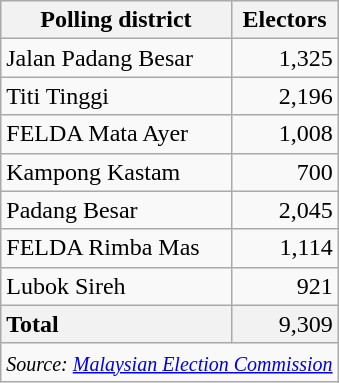<table class="wikitable sortable">
<tr>
<th>Polling district</th>
<th>Electors</th>
</tr>
<tr>
<td>Jalan Padang Besar</td>
<td align="right">1,325</td>
</tr>
<tr>
<td>Titi Tinggi</td>
<td align="right">2,196</td>
</tr>
<tr>
<td>FELDA Mata Ayer</td>
<td align="right">1,008</td>
</tr>
<tr>
<td>Kampong Kastam</td>
<td align="right">700</td>
</tr>
<tr>
<td>Padang Besar</td>
<td align="right">2,045</td>
</tr>
<tr>
<td>FELDA Rimba Mas</td>
<td align="right">1,114</td>
</tr>
<tr>
<td>Lubok Sireh</td>
<td align="right">921</td>
</tr>
<tr>
<td style="background: #f2f2f2"><strong>Total</strong></td>
<td style="background: #f2f2f2" align="right">9,309</td>
</tr>
<tr>
<td colspan="2"  align="right"><small><em>Source: <a href='#'>Malaysian Election Commission</a></em></small></td>
</tr>
</table>
